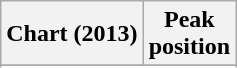<table class="wikitable sortable plainrowheaders">
<tr>
<th scope="col">Chart (2013)</th>
<th scope="col">Peak<br>position</th>
</tr>
<tr>
</tr>
<tr>
</tr>
</table>
